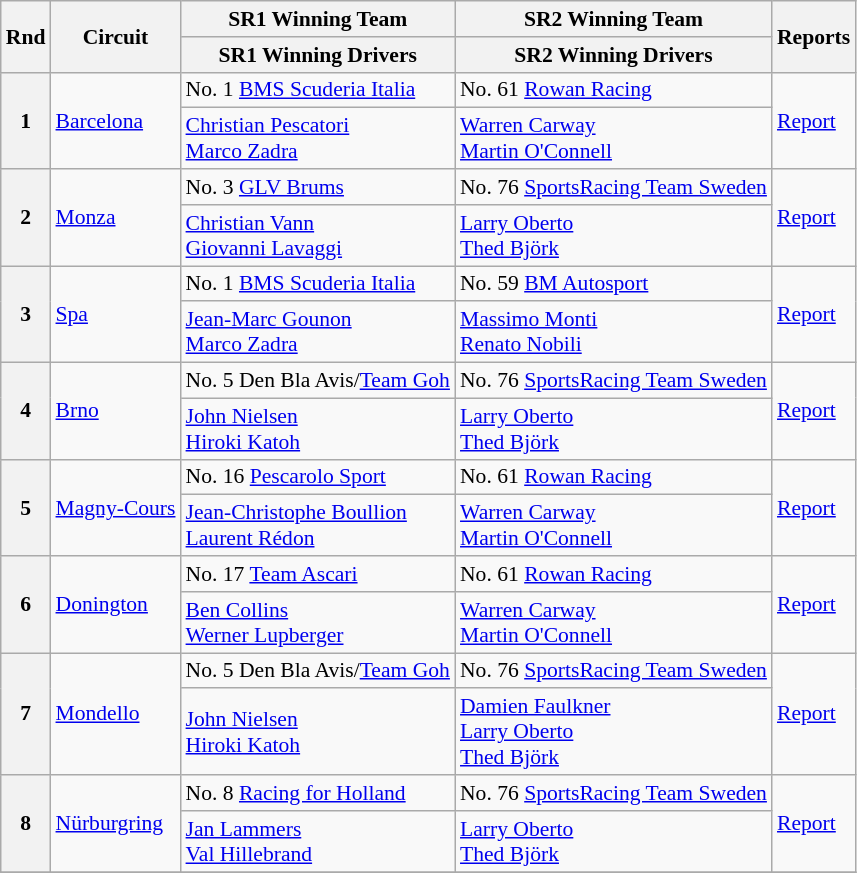<table class="wikitable" style="font-size: 90%;">
<tr>
<th rowspan=2>Rnd</th>
<th rowspan=2>Circuit</th>
<th>SR1 Winning Team</th>
<th>SR2 Winning Team</th>
<th rowspan=2>Reports</th>
</tr>
<tr>
<th>SR1 Winning Drivers</th>
<th>SR2 Winning Drivers</th>
</tr>
<tr>
<th rowspan=2>1</th>
<td rowspan=2><a href='#'>Barcelona</a></td>
<td> No. 1 <a href='#'>BMS Scuderia Italia</a></td>
<td> No. 61 <a href='#'>Rowan Racing</a></td>
<td rowspan=2><a href='#'>Report</a></td>
</tr>
<tr>
<td> <a href='#'>Christian Pescatori</a><br> <a href='#'>Marco Zadra</a></td>
<td> <a href='#'>Warren Carway</a><br> <a href='#'>Martin O'Connell</a></td>
</tr>
<tr>
<th rowspan=2>2</th>
<td rowspan=2><a href='#'>Monza</a></td>
<td> No. 3 <a href='#'>GLV Brums</a></td>
<td> No. 76 <a href='#'>SportsRacing Team Sweden</a></td>
<td rowspan=2><a href='#'>Report</a></td>
</tr>
<tr>
<td> <a href='#'>Christian Vann</a><br> <a href='#'>Giovanni Lavaggi</a></td>
<td> <a href='#'>Larry Oberto</a><br> <a href='#'>Thed Björk</a></td>
</tr>
<tr>
<th rowspan=2>3</th>
<td rowspan=2><a href='#'>Spa</a></td>
<td> No. 1 <a href='#'>BMS Scuderia Italia</a></td>
<td> No. 59 <a href='#'>BM Autosport</a></td>
<td rowspan=2><a href='#'>Report</a></td>
</tr>
<tr>
<td> <a href='#'>Jean-Marc Gounon</a><br> <a href='#'>Marco Zadra</a></td>
<td> <a href='#'>Massimo Monti</a><br> <a href='#'>Renato Nobili</a></td>
</tr>
<tr>
<th rowspan=2>4</th>
<td rowspan=2><a href='#'>Brno</a></td>
<td> No. 5 Den Bla Avis/<a href='#'>Team Goh</a></td>
<td> No. 76 <a href='#'>SportsRacing Team Sweden</a></td>
<td rowspan=2><a href='#'>Report</a></td>
</tr>
<tr>
<td> <a href='#'>John Nielsen</a><br> <a href='#'>Hiroki Katoh</a></td>
<td> <a href='#'>Larry Oberto</a><br> <a href='#'>Thed Björk</a></td>
</tr>
<tr>
<th rowspan=2>5</th>
<td rowspan=2><a href='#'>Magny-Cours</a></td>
<td> No. 16 <a href='#'>Pescarolo Sport</a></td>
<td> No. 61 <a href='#'>Rowan Racing</a></td>
<td rowspan=2><a href='#'>Report</a></td>
</tr>
<tr>
<td> <a href='#'>Jean-Christophe Boullion</a><br> <a href='#'>Laurent Rédon</a></td>
<td> <a href='#'>Warren Carway</a><br> <a href='#'>Martin O'Connell</a></td>
</tr>
<tr>
<th rowspan=2>6</th>
<td rowspan=2><a href='#'>Donington</a></td>
<td> No. 17 <a href='#'>Team Ascari</a></td>
<td> No. 61 <a href='#'>Rowan Racing</a></td>
<td rowspan=2><a href='#'>Report</a></td>
</tr>
<tr>
<td> <a href='#'>Ben Collins</a><br> <a href='#'>Werner Lupberger</a></td>
<td> <a href='#'>Warren Carway</a><br> <a href='#'>Martin O'Connell</a></td>
</tr>
<tr>
<th rowspan=2>7</th>
<td rowspan=2><a href='#'>Mondello</a></td>
<td> No. 5 Den Bla Avis/<a href='#'>Team Goh</a></td>
<td> No. 76 <a href='#'>SportsRacing Team Sweden</a></td>
<td rowspan=2><a href='#'>Report</a></td>
</tr>
<tr>
<td> <a href='#'>John Nielsen</a><br> <a href='#'>Hiroki Katoh</a></td>
<td> <a href='#'>Damien Faulkner</a><br> <a href='#'>Larry Oberto</a><br> <a href='#'>Thed Björk</a></td>
</tr>
<tr>
<th rowspan=2>8</th>
<td rowspan=2><a href='#'>Nürburgring</a></td>
<td> No. 8 <a href='#'>Racing for Holland</a></td>
<td> No. 76 <a href='#'>SportsRacing Team Sweden</a></td>
<td rowspan=2><a href='#'>Report</a></td>
</tr>
<tr>
<td> <a href='#'>Jan Lammers</a><br> <a href='#'>Val Hillebrand</a></td>
<td> <a href='#'>Larry Oberto</a><br> <a href='#'>Thed Björk</a></td>
</tr>
<tr>
</tr>
</table>
